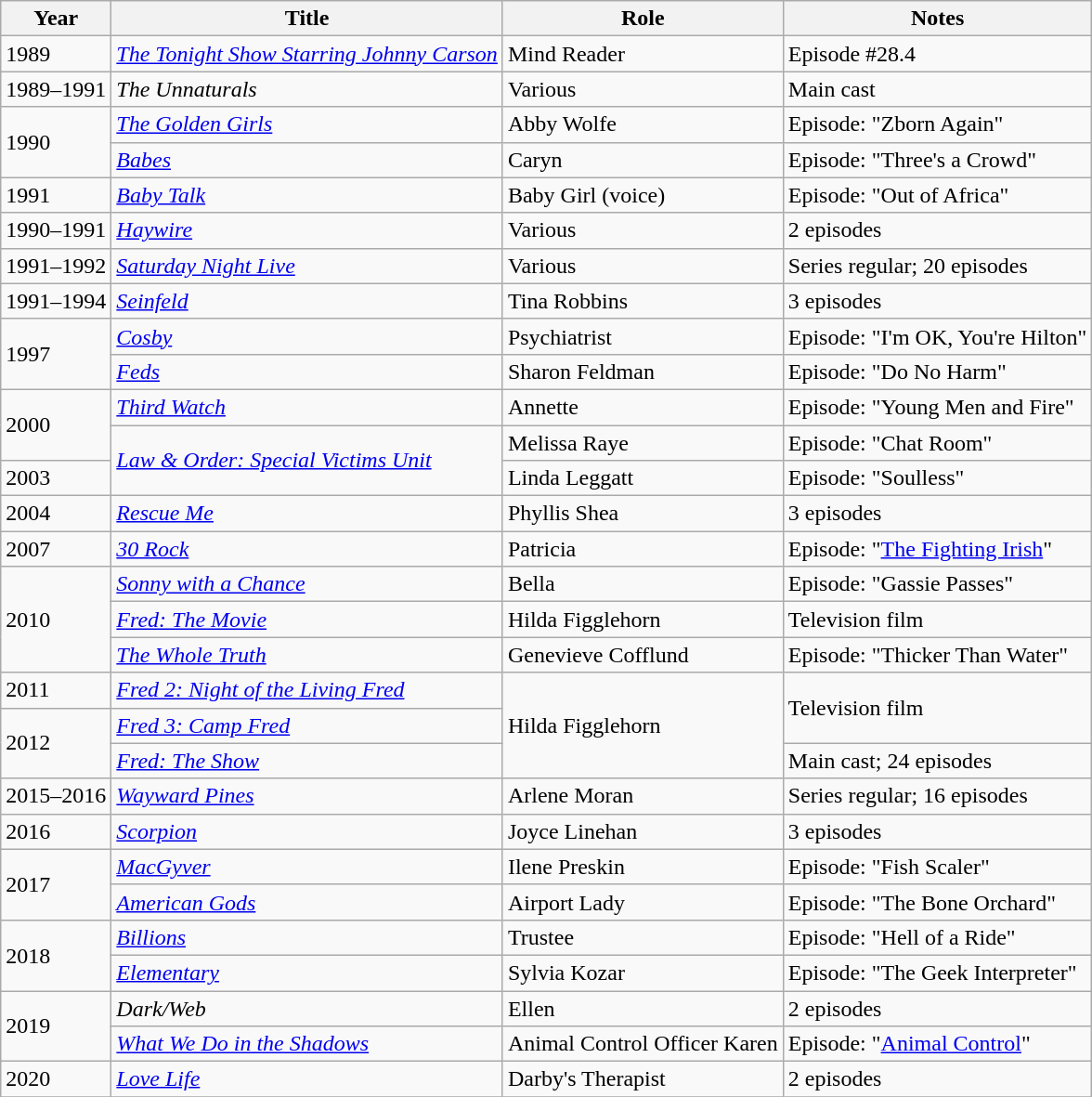<table class="wikitable sortable">
<tr>
<th>Year</th>
<th>Title</th>
<th>Role</th>
<th class="unsortable">Notes</th>
</tr>
<tr>
<td>1989</td>
<td><em><a href='#'>The Tonight Show Starring Johnny Carson</a></em></td>
<td>Mind Reader</td>
<td>Episode #28.4</td>
</tr>
<tr>
<td>1989–1991</td>
<td><em>The Unnaturals</em></td>
<td>Various</td>
<td>Main cast</td>
</tr>
<tr>
<td rowspan=2>1990</td>
<td><em><a href='#'>The Golden Girls</a></em></td>
<td>Abby Wolfe</td>
<td>Episode: "Zborn Again"</td>
</tr>
<tr>
<td><em><a href='#'>Babes</a></em></td>
<td>Caryn</td>
<td>Episode: "Three's a Crowd"</td>
</tr>
<tr>
<td>1991</td>
<td><em><a href='#'>Baby Talk</a></em></td>
<td>Baby Girl (voice)</td>
<td>Episode: "Out of Africa"</td>
</tr>
<tr>
<td>1990–1991</td>
<td><em><a href='#'>Haywire</a></em></td>
<td>Various</td>
<td>2 episodes</td>
</tr>
<tr>
<td>1991–1992</td>
<td><em><a href='#'>Saturday Night Live</a></em></td>
<td>Various</td>
<td>Series regular; 20 episodes</td>
</tr>
<tr>
<td>1991–1994</td>
<td><em><a href='#'>Seinfeld</a></em></td>
<td>Tina Robbins</td>
<td>3 episodes</td>
</tr>
<tr>
<td rowspan=2>1997</td>
<td><em><a href='#'>Cosby</a></em></td>
<td>Psychiatrist</td>
<td>Episode: "I'm OK, You're Hilton"</td>
</tr>
<tr>
<td><em><a href='#'>Feds</a></em></td>
<td>Sharon Feldman</td>
<td>Episode: "Do No Harm"</td>
</tr>
<tr>
<td rowspan=2>2000</td>
<td><em><a href='#'>Third Watch</a></em></td>
<td>Annette</td>
<td>Episode: "Young Men and Fire"</td>
</tr>
<tr>
<td rowspan="2"><em><a href='#'>Law & Order: Special Victims Unit</a></em></td>
<td>Melissa Raye</td>
<td>Episode: "Chat Room"</td>
</tr>
<tr>
<td>2003</td>
<td>Linda Leggatt</td>
<td>Episode: "Soulless"</td>
</tr>
<tr>
<td>2004</td>
<td><em><a href='#'>Rescue Me</a></em></td>
<td>Phyllis Shea</td>
<td>3 episodes</td>
</tr>
<tr>
<td>2007</td>
<td><em><a href='#'>30 Rock</a></em></td>
<td>Patricia</td>
<td>Episode: "<a href='#'>The Fighting Irish</a>"</td>
</tr>
<tr>
<td rowspan=3>2010</td>
<td><em><a href='#'>Sonny with a Chance</a></em></td>
<td>Bella</td>
<td>Episode: "Gassie Passes"</td>
</tr>
<tr>
<td><em><a href='#'>Fred: The Movie</a></em></td>
<td>Hilda Figglehorn</td>
<td>Television film</td>
</tr>
<tr>
<td><em><a href='#'>The Whole Truth</a></em></td>
<td>Genevieve Cofflund</td>
<td>Episode: "Thicker Than Water"</td>
</tr>
<tr>
<td>2011</td>
<td><em><a href='#'>Fred 2: Night of the Living Fred</a></em></td>
<td rowspan="3">Hilda Figglehorn</td>
<td rowspan="2">Television film</td>
</tr>
<tr>
<td rowspan=2>2012</td>
<td><em><a href='#'>Fred 3: Camp Fred</a></em></td>
</tr>
<tr>
<td><em><a href='#'>Fred: The Show</a></em></td>
<td>Main cast; 24 episodes</td>
</tr>
<tr>
<td>2015–2016</td>
<td><em><a href='#'>Wayward Pines</a></em></td>
<td>Arlene Moran</td>
<td>Series regular; 16 episodes</td>
</tr>
<tr>
<td>2016</td>
<td><em><a href='#'>Scorpion</a></em></td>
<td>Joyce Linehan</td>
<td>3 episodes</td>
</tr>
<tr>
<td rowspan=2>2017</td>
<td><em><a href='#'>MacGyver</a></em></td>
<td>Ilene Preskin</td>
<td>Episode: "Fish Scaler"</td>
</tr>
<tr>
<td><em><a href='#'>American Gods</a></em></td>
<td>Airport Lady</td>
<td>Episode: "The Bone Orchard"</td>
</tr>
<tr>
<td rowspan=2>2018</td>
<td><em><a href='#'>Billions</a></em></td>
<td>Trustee</td>
<td>Episode: "Hell of a Ride"</td>
</tr>
<tr>
<td><em><a href='#'>Elementary</a></em></td>
<td>Sylvia Kozar</td>
<td>Episode: "The Geek Interpreter"</td>
</tr>
<tr>
<td rowspan=2>2019</td>
<td><em>Dark/Web</em></td>
<td>Ellen</td>
<td>2 episodes</td>
</tr>
<tr>
<td><em><a href='#'>What We Do in the Shadows</a></em></td>
<td>Animal Control Officer Karen</td>
<td>Episode: "<a href='#'>Animal Control</a>"</td>
</tr>
<tr>
<td>2020</td>
<td><em><a href='#'>Love Life</a></em></td>
<td>Darby's Therapist</td>
<td>2 episodes</td>
</tr>
<tr>
</tr>
</table>
